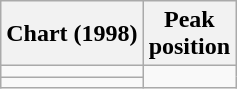<table class="wikitable">
<tr>
<th>Chart (1998)</th>
<th>Peak<br>position</th>
</tr>
<tr>
<td></td>
</tr>
<tr>
<td></td>
</tr>
</table>
